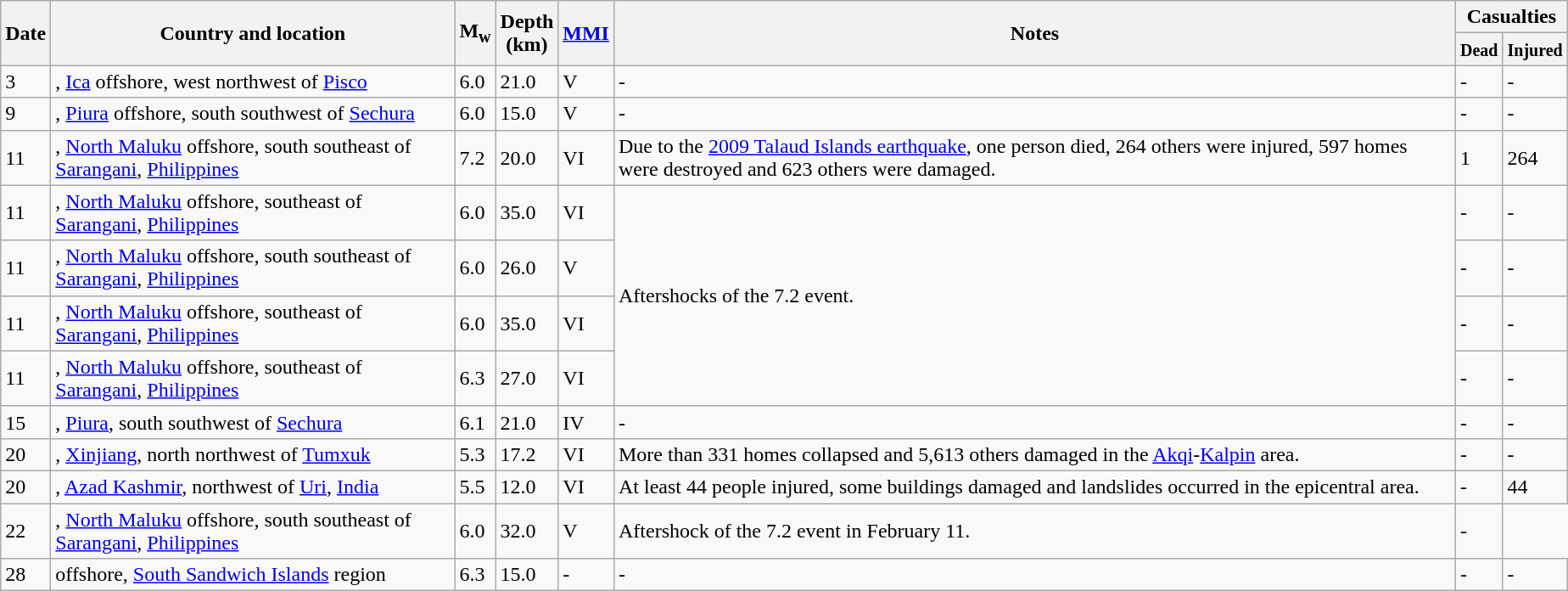<table class="wikitable sortable" style="border:1px black; margin-left:1em;">
<tr>
<th rowspan="2">Date</th>
<th rowspan="2" style="width: 310px">Country and location</th>
<th rowspan="2">M<sub>w</sub></th>
<th rowspan="2">Depth<br>(km)</th>
<th rowspan="2"><a href='#'>MMI</a></th>
<th rowspan="2" class="unsortable">Notes</th>
<th colspan="2">Casualties</th>
</tr>
<tr>
<th><small>Dead</small></th>
<th><small>Injured</small></th>
</tr>
<tr>
<td>3</td>
<td>, <a href='#'>Ica</a> offshore,  west northwest of <a href='#'>Pisco</a></td>
<td>6.0</td>
<td>21.0</td>
<td>V</td>
<td>-</td>
<td>-</td>
<td>-</td>
</tr>
<tr>
<td>9</td>
<td>, <a href='#'>Piura</a> offshore,  south southwest of <a href='#'>Sechura</a></td>
<td>6.0</td>
<td>15.0</td>
<td>V</td>
<td>-</td>
<td>-</td>
<td>-</td>
</tr>
<tr>
<td>11</td>
<td>, <a href='#'>North Maluku</a> offshore,  south southeast of <a href='#'>Sarangani</a>, <a href='#'>Philippines</a></td>
<td>7.2</td>
<td>20.0</td>
<td>VI</td>
<td>Due to the <a href='#'>2009 Talaud Islands earthquake</a>, one person died, 264 others were injured, 597 homes were destroyed and 623 others were damaged.</td>
<td>1</td>
<td>264</td>
</tr>
<tr>
<td>11</td>
<td>, <a href='#'>North Maluku</a> offshore,  southeast of <a href='#'>Sarangani</a>, <a href='#'>Philippines</a></td>
<td>6.0</td>
<td>35.0</td>
<td>VI</td>
<td rowspan="4">Aftershocks of the 7.2 event.</td>
<td>-</td>
<td>-</td>
</tr>
<tr>
<td>11</td>
<td>, <a href='#'>North Maluku</a> offshore,  south southeast of <a href='#'>Sarangani</a>, <a href='#'>Philippines</a></td>
<td>6.0</td>
<td>26.0</td>
<td>V</td>
<td>-</td>
<td>-</td>
</tr>
<tr>
<td>11</td>
<td>, <a href='#'>North Maluku</a> offshore,  southeast of <a href='#'>Sarangani</a>, <a href='#'>Philippines</a></td>
<td>6.0</td>
<td>35.0</td>
<td>VI</td>
<td>-</td>
<td>-</td>
</tr>
<tr>
<td>11</td>
<td>, <a href='#'>North Maluku</a> offshore,  southeast of <a href='#'>Sarangani</a>, <a href='#'>Philippines</a></td>
<td>6.3</td>
<td>27.0</td>
<td>VI</td>
<td>-</td>
<td>-</td>
</tr>
<tr>
<td>15</td>
<td>, <a href='#'>Piura</a>,  south southwest of <a href='#'>Sechura</a></td>
<td>6.1</td>
<td>21.0</td>
<td>IV</td>
<td>-</td>
<td>-</td>
<td>-</td>
</tr>
<tr>
<td>20</td>
<td>, <a href='#'>Xinjiang</a>,  north northwest of <a href='#'>Tumxuk</a></td>
<td>5.3</td>
<td>17.2</td>
<td>VI</td>
<td>More than 331 homes collapsed and 5,613 others damaged in the <a href='#'>Akqi</a>-<a href='#'>Kalpin</a> area.</td>
<td>-</td>
<td>-</td>
</tr>
<tr>
<td>20</td>
<td>, <a href='#'>Azad Kashmir</a>,   northwest of <a href='#'>Uri</a>, <a href='#'>India</a></td>
<td>5.5</td>
<td>12.0</td>
<td>VI</td>
<td>At least 44 people injured, some buildings damaged and landslides occurred in the epicentral area.</td>
<td>-</td>
<td>44</td>
</tr>
<tr>
<td>22</td>
<td>, <a href='#'>North Maluku</a> offshore,  south southeast of <a href='#'>Sarangani</a>, <a href='#'>Philippines</a></td>
<td>6.0</td>
<td>32.0</td>
<td>V</td>
<td>Aftershock of the 7.2 event in February 11.</td>
<td>-</td>
</tr>
<tr>
<td>28</td>
<td> offshore, <a href='#'>South Sandwich Islands</a> region</td>
<td>6.3</td>
<td>15.0</td>
<td>-</td>
<td>-</td>
<td>-</td>
<td>-</td>
</tr>
<tr>
</tr>
</table>
